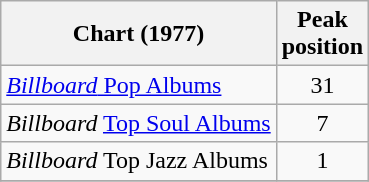<table class="wikitable">
<tr>
<th>Chart (1977)</th>
<th>Peak<br>position</th>
</tr>
<tr>
<td><a href='#'><em>Billboard</em> Pop Albums</a></td>
<td align=center>31</td>
</tr>
<tr>
<td><em>Billboard</em> <a href='#'>Top Soul Albums</a></td>
<td align=center>7</td>
</tr>
<tr>
<td><em>Billboard</em> Top Jazz Albums</td>
<td align=center>1</td>
</tr>
<tr>
</tr>
</table>
